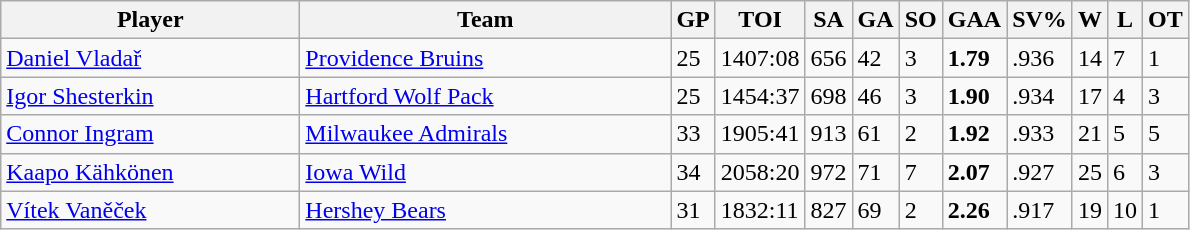<table class="wikitable sortable">
<tr>
<th style="width:12em">Player</th>
<th style="width:15em">Team</th>
<th>GP</th>
<th>TOI</th>
<th>SA</th>
<th>GA</th>
<th>SO</th>
<th>GAA</th>
<th>SV%</th>
<th>W</th>
<th>L</th>
<th>OT</th>
</tr>
<tr>
<td><a href='#'>Daniel Vladař</a></td>
<td><a href='#'>Providence Bruins</a></td>
<td>25</td>
<td>1407:08</td>
<td>656</td>
<td>42</td>
<td>3</td>
<td><strong>1.79</strong></td>
<td>.936</td>
<td>14</td>
<td>7</td>
<td>1</td>
</tr>
<tr>
<td><a href='#'>Igor Shesterkin</a></td>
<td><a href='#'>Hartford Wolf Pack</a></td>
<td>25</td>
<td>1454:37</td>
<td>698</td>
<td>46</td>
<td>3</td>
<td><strong>1.90</strong></td>
<td>.934</td>
<td>17</td>
<td>4</td>
<td>3</td>
</tr>
<tr>
<td><a href='#'>Connor Ingram</a></td>
<td><a href='#'>Milwaukee Admirals</a></td>
<td>33</td>
<td>1905:41</td>
<td>913</td>
<td>61</td>
<td>2</td>
<td><strong>1.92</strong></td>
<td>.933</td>
<td>21</td>
<td>5</td>
<td>5</td>
</tr>
<tr>
<td><a href='#'>Kaapo Kähkönen</a></td>
<td><a href='#'>Iowa Wild</a></td>
<td>34</td>
<td>2058:20</td>
<td>972</td>
<td>71</td>
<td>7</td>
<td><strong>2.07</strong></td>
<td>.927</td>
<td>25</td>
<td>6</td>
<td>3</td>
</tr>
<tr>
<td><a href='#'>Vítek Vaněček</a></td>
<td><a href='#'>Hershey Bears</a></td>
<td>31</td>
<td>1832:11</td>
<td>827</td>
<td>69</td>
<td>2</td>
<td><strong>2.26</strong></td>
<td>.917</td>
<td>19</td>
<td>10</td>
<td>1</td>
</tr>
</table>
